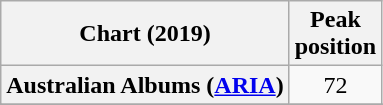<table class="wikitable sortable plainrowheaders" style="text-align:center">
<tr>
<th scope="col">Chart (2019)</th>
<th scope="col">Peak<br>position</th>
</tr>
<tr>
<th scope="row">Australian Albums (<a href='#'>ARIA</a>)</th>
<td>72</td>
</tr>
<tr>
</tr>
<tr>
</tr>
<tr>
</tr>
<tr>
</tr>
</table>
